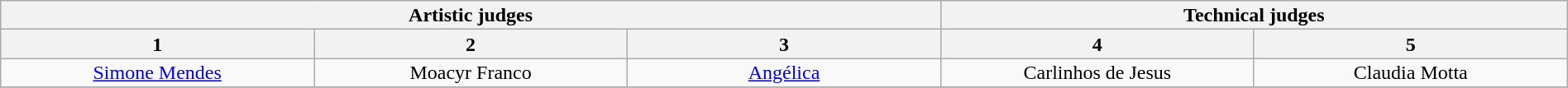<table class="wikitable" style="font-size:100%; line-height:16px; text-align:center" width="100%">
<tr TBA>
<th colspan=3>Artistic judges</th>
<th colspan=2>Technical judges</th>
</tr>
<tr>
<th width="20.0%">1</th>
<th width="20.0%">2</th>
<th width="20.0%">3</th>
<th width="20.0%">4</th>
<th width="20.0%">5</th>
</tr>
<tr>
<td><a href='#'>Simone Mendes</a></td>
<td>Moacyr Franco</td>
<td><a href='#'>Angélica</a></td>
<td>Carlinhos de Jesus</td>
<td>Claudia Motta</td>
</tr>
<tr>
</tr>
</table>
